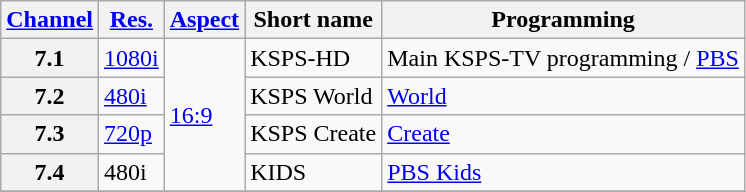<table class="wikitable">
<tr>
<th scope = "col"><a href='#'>Channel</a></th>
<th scope = "col"><a href='#'>Res.</a></th>
<th scope = "col"><a href='#'>Aspect</a></th>
<th scope = "col">Short name</th>
<th scope = "col">Programming</th>
</tr>
<tr>
<th scope = "row">7.1</th>
<td><a href='#'>1080i</a></td>
<td rowspan=4><a href='#'>16:9</a></td>
<td>KSPS-HD</td>
<td>Main KSPS-TV programming / <a href='#'>PBS</a></td>
</tr>
<tr>
<th scope = "row">7.2</th>
<td><a href='#'>480i</a></td>
<td>KSPS World</td>
<td><a href='#'>World</a></td>
</tr>
<tr>
<th scope = "row">7.3</th>
<td><a href='#'>720p</a></td>
<td>KSPS Create</td>
<td><a href='#'>Create</a></td>
</tr>
<tr>
<th scope = "row">7.4</th>
<td>480i</td>
<td>KIDS</td>
<td><a href='#'>PBS Kids</a></td>
</tr>
<tr>
</tr>
</table>
